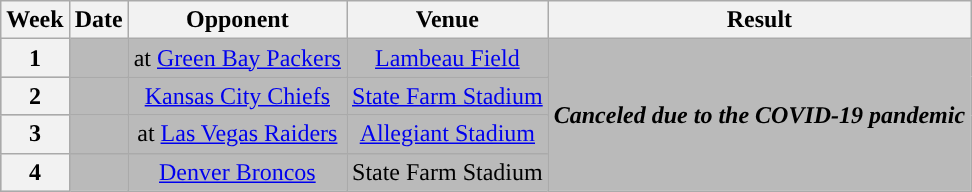<table class="wikitable" style="text-align:center">
<tr>
<th>Week</th>
<th>Date</th>
<th>Opponent</th>
<th>Venue</th>
<th>Result</th>
</tr>
<tr style="background:#bababa">
<th>1</th>
<td></td>
<td>at <a href='#'>Green Bay Packers</a></td>
<td><a href='#'>Lambeau Field</a></td>
<td rowspan=4><strong><em>Canceled due to the COVID-19 pandemic</em></strong></td>
</tr>
<tr style="background:#bababa">
<th>2</th>
<td></td>
<td><a href='#'>Kansas City Chiefs</a></td>
<td><a href='#'>State Farm Stadium</a></td>
</tr>
<tr style="background:#bababa">
<th>3</th>
<td></td>
<td>at <a href='#'>Las Vegas Raiders</a></td>
<td><a href='#'>Allegiant Stadium</a></td>
</tr>
<tr style="background:#bababa">
<th>4</th>
<td></td>
<td><a href='#'>Denver Broncos</a></td>
<td>State Farm Stadium</td>
</tr>
</table>
